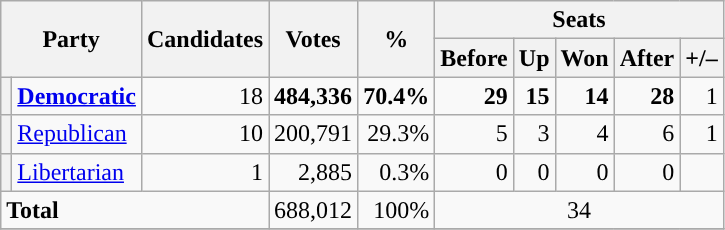<table class="wikitable">
<tr>
<th rowspan="2" colspan="2">Party</th>
<th rowspan="2">Candidates</th>
<th rowspan="2">Votes</th>
<th rowspan="2">%</th>
<th colspan="5">Seats</th>
</tr>
<tr>
<th>Before</th>
<th>Up</th>
<th>Won</th>
<th>After</th>
<th>+/–</th>
</tr>
<tr>
<th style="background-color:"></th>
<td><strong><a href='#'>Democratic</a></strong></td>
<td align="right">18</td>
<td align="right"><strong>484,336</strong></td>
<td align="right"><strong>70.4%</strong></td>
<td align="right"><strong>29</strong></td>
<td align="right"><strong>15</strong></td>
<td align="right"><strong>14</strong></td>
<td align="right"><strong>28</strong></td>
<td align="right"> 1</td>
</tr>
<tr>
<th style="background-color:"></th>
<td><a href='#'>Republican</a></td>
<td align="right">10</td>
<td align="right">200,791</td>
<td align="right">29.3%</td>
<td align="right">5</td>
<td align="right">3</td>
<td align="right">4</td>
<td align="right">6</td>
<td align="right"> 1</td>
</tr>
<tr>
<th style="background-color:"></th>
<td><a href='#'>Libertarian</a></td>
<td align="right">1</td>
<td align="right">2,885</td>
<td align="right">0.3%</td>
<td align="right">0</td>
<td align="right">0</td>
<td align="right">0</td>
<td align="right">0</td>
<td align="right"></td>
</tr>
<tr>
<td colspan="3"><strong>Total</strong></td>
<td align="right">688,012</td>
<td align="right">100%</td>
<td colspan="5" align="center">34</td>
</tr>
<tr>
</tr>
</table>
